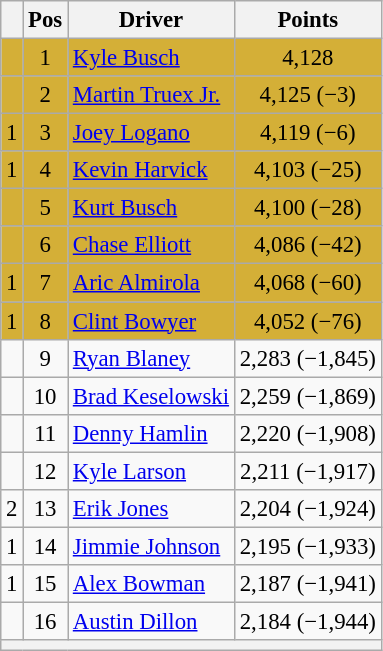<table class="wikitable" style="font-size: 95%">
<tr>
<th></th>
<th>Pos</th>
<th>Driver</th>
<th>Points</th>
</tr>
<tr style="background:#D4AF37;">
<td align="left"></td>
<td style="text-align:center;">1</td>
<td><a href='#'>Kyle Busch</a></td>
<td style="text-align:center;">4,128</td>
</tr>
<tr style="background:#D4AF37;">
<td align="left"></td>
<td style="text-align:center;">2</td>
<td><a href='#'>Martin Truex Jr.</a></td>
<td style="text-align:center;">4,125 (−3)</td>
</tr>
<tr style="background:#D4AF37;">
<td align="left"> 1</td>
<td style="text-align:center;">3</td>
<td><a href='#'>Joey Logano</a></td>
<td style="text-align:center;">4,119 (−6)</td>
</tr>
<tr style="background:#D4AF37;">
<td align="left"> 1</td>
<td style="text-align:center;">4</td>
<td><a href='#'>Kevin Harvick</a></td>
<td style="text-align:center;">4,103 (−25)</td>
</tr>
<tr style="background:#D4AF37;">
<td align="left"></td>
<td style="text-align:center;">5</td>
<td><a href='#'>Kurt Busch</a></td>
<td style="text-align:center;">4,100 (−28)</td>
</tr>
<tr style="background:#D4AF37;">
<td align="left"></td>
<td style="text-align:center;">6</td>
<td><a href='#'>Chase Elliott</a></td>
<td style="text-align:center;">4,086 (−42)</td>
</tr>
<tr style="background:#D4AF37;">
<td align="left"> 1</td>
<td style="text-align:center;">7</td>
<td><a href='#'>Aric Almirola</a></td>
<td style="text-align:center;">4,068 (−60)</td>
</tr>
<tr style="background:#D4AF37;">
<td align="left"> 1</td>
<td style="text-align:center;">8</td>
<td><a href='#'>Clint Bowyer</a></td>
<td style="text-align:center;">4,052 (−76)</td>
</tr>
<tr>
<td align="left"></td>
<td style="text-align:center;">9</td>
<td><a href='#'>Ryan Blaney</a></td>
<td style="text-align:center;">2,283 (−1,845)</td>
</tr>
<tr>
<td align="left"></td>
<td style="text-align:center;">10</td>
<td><a href='#'>Brad Keselowski</a></td>
<td style="text-align:center;">2,259 (−1,869)</td>
</tr>
<tr>
<td align="left"></td>
<td style="text-align:center;">11</td>
<td><a href='#'>Denny Hamlin</a></td>
<td style="text-align:center;">2,220 (−1,908)</td>
</tr>
<tr>
<td align="left"></td>
<td style="text-align:center;">12</td>
<td><a href='#'>Kyle Larson</a></td>
<td style="text-align:center;">2,211 (−1,917)</td>
</tr>
<tr>
<td align="left"> 2</td>
<td style="text-align:center;">13</td>
<td><a href='#'>Erik Jones</a></td>
<td style="text-align:center;">2,204 (−1,924)</td>
</tr>
<tr>
<td align="left"> 1</td>
<td style="text-align:center;">14</td>
<td><a href='#'>Jimmie Johnson</a></td>
<td style="text-align:center;">2,195 (−1,933)</td>
</tr>
<tr>
<td align="left"> 1</td>
<td style="text-align:center;">15</td>
<td><a href='#'>Alex Bowman</a></td>
<td style="text-align:center;">2,187 (−1,941)</td>
</tr>
<tr>
<td align="left"></td>
<td style="text-align:center;">16</td>
<td><a href='#'>Austin Dillon</a></td>
<td style="text-align:center;">2,184 (−1,944)</td>
</tr>
<tr class="sortbottom">
<th colspan="9"></th>
</tr>
</table>
